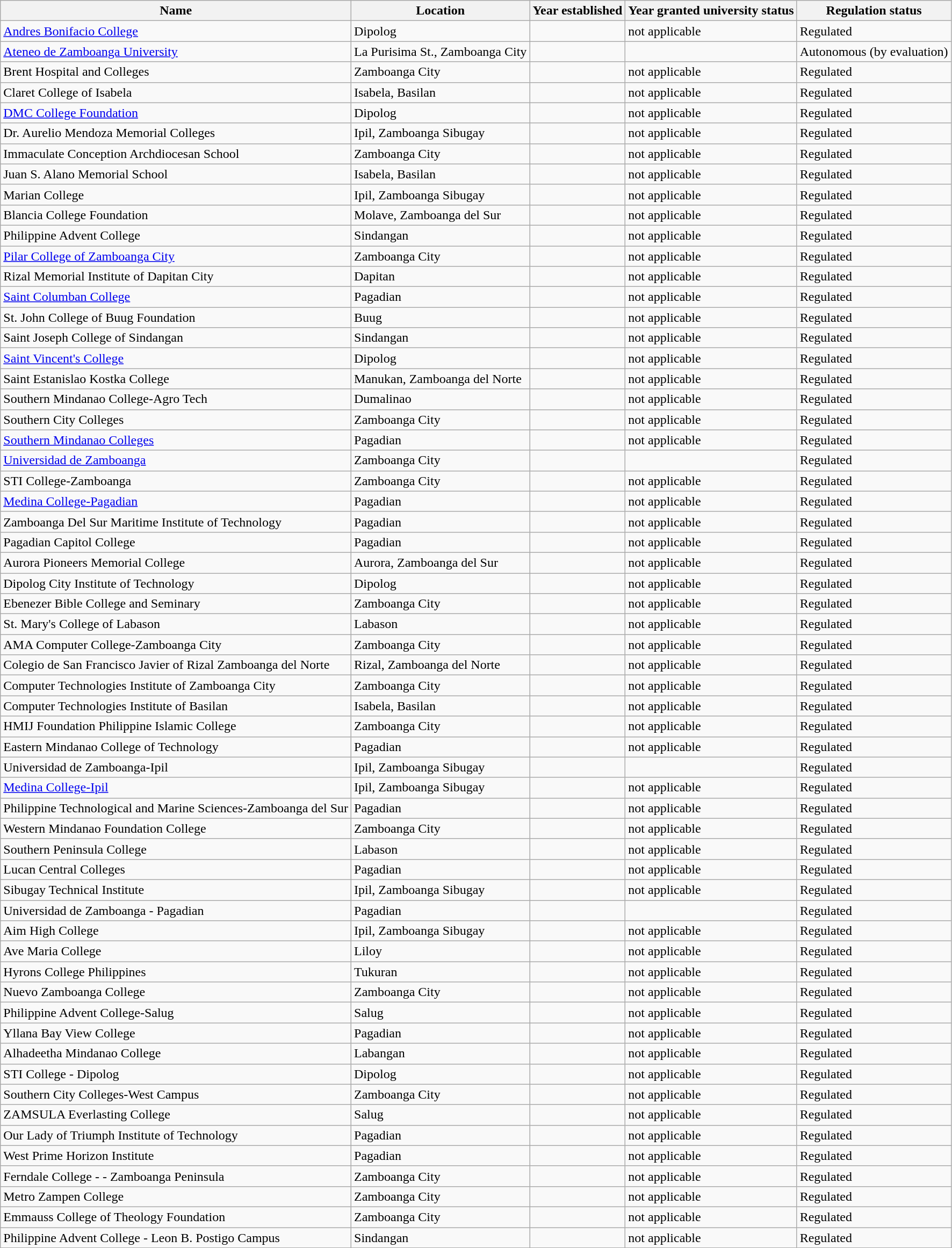<table class="wikitable sortable static-row-numbers">
<tr>
<th>Name</th>
<th class="unsortable">Location</th>
<th>Year established</th>
<th style="vertical-align:middle;">Year granted university status</th>
<th style="vertical-align:middle;">Regulation status</th>
</tr>
<tr>
<td><a href='#'>Andres Bonifacio College</a></td>
<td>Dipolog</td>
<td></td>
<td style="vertical-align:middle;">not applicable</td>
<td style="vertical-align:middle;">Regulated</td>
</tr>
<tr>
<td><a href='#'>Ateneo de Zamboanga University</a></td>
<td>La Purisima St., Zamboanga City</td>
<td></td>
<td></td>
<td style="vertical-align:middle;">Autonomous (by evaluation)</td>
</tr>
<tr>
<td>Brent Hospital and Colleges</td>
<td>Zamboanga City</td>
<td></td>
<td style="vertical-align:middle;">not applicable</td>
<td style="vertical-align:middle;">Regulated</td>
</tr>
<tr>
<td>Claret College of Isabela</td>
<td>Isabela, Basilan</td>
<td></td>
<td style="vertical-align:middle;">not applicable</td>
<td style="vertical-align:middle;">Regulated</td>
</tr>
<tr>
<td><a href='#'>DMC College Foundation</a></td>
<td>Dipolog</td>
<td></td>
<td style="vertical-align:middle;">not applicable</td>
<td style="vertical-align:middle;">Regulated</td>
</tr>
<tr>
<td>Dr. Aurelio Mendoza Memorial Colleges</td>
<td>Ipil, Zamboanga Sibugay</td>
<td></td>
<td style="vertical-align:middle;">not applicable</td>
<td style="vertical-align:middle;">Regulated</td>
</tr>
<tr>
<td>Immaculate Conception Archdiocesan School</td>
<td>Zamboanga City</td>
<td></td>
<td style="vertical-align:middle;">not applicable</td>
<td style="vertical-align:middle;">Regulated</td>
</tr>
<tr>
<td>Juan S. Alano Memorial School</td>
<td>Isabela, Basilan</td>
<td></td>
<td style="vertical-align:middle;">not applicable</td>
<td style="vertical-align:middle;">Regulated</td>
</tr>
<tr>
<td>Marian College</td>
<td>Ipil, Zamboanga Sibugay</td>
<td></td>
<td style="vertical-align:middle;">not applicable</td>
<td style="vertical-align:middle;">Regulated</td>
</tr>
<tr>
<td>Blancia College Foundation</td>
<td>Molave, Zamboanga del Sur</td>
<td></td>
<td style="vertical-align:middle;">not applicable</td>
<td style="vertical-align:middle;">Regulated</td>
</tr>
<tr>
<td>Philippine Advent College</td>
<td>Sindangan</td>
<td></td>
<td style="vertical-align:middle;">not applicable</td>
<td style="vertical-align:middle;">Regulated</td>
</tr>
<tr>
<td><a href='#'>Pilar College of Zamboanga City</a></td>
<td>Zamboanga City</td>
<td></td>
<td style="vertical-align:middle;">not applicable</td>
<td style="vertical-align:middle;">Regulated</td>
</tr>
<tr>
<td>Rizal Memorial Institute of Dapitan City</td>
<td>Dapitan</td>
<td></td>
<td style="vertical-align:middle;">not applicable</td>
<td style="vertical-align:middle;">Regulated</td>
</tr>
<tr>
<td><a href='#'>Saint Columban College</a></td>
<td>Pagadian</td>
<td></td>
<td style="vertical-align:middle;">not applicable</td>
<td style="vertical-align:middle;">Regulated</td>
</tr>
<tr>
<td>St. John College of Buug Foundation</td>
<td>Buug</td>
<td></td>
<td style="vertical-align:middle;">not applicable</td>
<td style="vertical-align:middle;">Regulated</td>
</tr>
<tr>
<td>Saint Joseph College of Sindangan</td>
<td>Sindangan</td>
<td></td>
<td style="vertical-align:middle;">not applicable</td>
<td style="vertical-align:middle;">Regulated</td>
</tr>
<tr>
<td><a href='#'>Saint Vincent's College</a></td>
<td>Dipolog</td>
<td></td>
<td style="vertical-align:middle;">not applicable</td>
<td style="vertical-align:middle;">Regulated</td>
</tr>
<tr>
<td>Saint Estanislao Kostka College</td>
<td>Manukan, Zamboanga del Norte</td>
<td></td>
<td style="vertical-align:middle;">not applicable</td>
<td style="vertical-align:middle;">Regulated</td>
</tr>
<tr>
<td>Southern Mindanao College-Agro Tech</td>
<td>Dumalinao</td>
<td></td>
<td style="vertical-align:middle;">not applicable</td>
<td style="vertical-align:middle;">Regulated</td>
</tr>
<tr>
<td>Southern City Colleges</td>
<td>Zamboanga City</td>
<td></td>
<td style="vertical-align:middle;">not applicable</td>
<td style="vertical-align:middle;">Regulated</td>
</tr>
<tr>
<td><a href='#'>Southern Mindanao Colleges</a></td>
<td>Pagadian</td>
<td></td>
<td style="vertical-align:middle;">not applicable</td>
<td style="vertical-align:middle;">Regulated</td>
</tr>
<tr>
<td><a href='#'>Universidad de Zamboanga</a></td>
<td>Zamboanga City</td>
<td></td>
<td></td>
<td style="vertical-align:middle;">Regulated</td>
</tr>
<tr>
<td>STI College-Zamboanga</td>
<td>Zamboanga City</td>
<td></td>
<td style="vertical-align:middle;">not applicable</td>
<td style="vertical-align:middle;">Regulated</td>
</tr>
<tr>
<td><a href='#'>Medina College-Pagadian</a></td>
<td>Pagadian</td>
<td></td>
<td style="vertical-align:middle;">not applicable</td>
<td style="vertical-align:middle;">Regulated</td>
</tr>
<tr>
<td>Zamboanga Del Sur Maritime Institute of Technology</td>
<td>Pagadian</td>
<td></td>
<td style="vertical-align:middle;">not applicable</td>
<td style="vertical-align:middle;">Regulated</td>
</tr>
<tr>
<td>Pagadian Capitol College</td>
<td>Pagadian</td>
<td></td>
<td style="vertical-align:middle;">not applicable</td>
<td style="vertical-align:middle;">Regulated</td>
</tr>
<tr>
<td>Aurora Pioneers Memorial College</td>
<td>Aurora, Zamboanga del Sur</td>
<td></td>
<td style="vertical-align:middle;">not applicable</td>
<td style="vertical-align:middle;">Regulated</td>
</tr>
<tr>
<td>Dipolog City Institute of Technology</td>
<td>Dipolog</td>
<td></td>
<td style="vertical-align:middle;">not applicable</td>
<td style="vertical-align:middle;">Regulated</td>
</tr>
<tr>
<td>Ebenezer Bible College and Seminary</td>
<td>Zamboanga City</td>
<td></td>
<td style="vertical-align:middle;">not applicable</td>
<td style="vertical-align:middle;">Regulated</td>
</tr>
<tr>
<td>St. Mary's College of Labason</td>
<td>Labason</td>
<td></td>
<td style="vertical-align:middle;">not applicable</td>
<td style="vertical-align:middle;">Regulated</td>
</tr>
<tr>
<td>AMA Computer College-Zamboanga City</td>
<td>Zamboanga City</td>
<td></td>
<td style="vertical-align:middle;">not applicable</td>
<td style="vertical-align:middle;">Regulated</td>
</tr>
<tr>
<td>Colegio de San Francisco Javier of Rizal Zamboanga del Norte</td>
<td>Rizal, Zamboanga del Norte</td>
<td></td>
<td style="vertical-align:middle;">not applicable</td>
<td style="vertical-align:middle;">Regulated</td>
</tr>
<tr>
<td>Computer Technologies Institute of Zamboanga City</td>
<td>Zamboanga City</td>
<td></td>
<td style="vertical-align:middle;">not applicable</td>
<td style="vertical-align:middle;">Regulated</td>
</tr>
<tr>
<td>Computer Technologies Institute of Basilan</td>
<td>Isabela, Basilan</td>
<td></td>
<td style="vertical-align:middle;">not applicable</td>
<td style="vertical-align:middle;">Regulated</td>
</tr>
<tr>
<td>HMIJ Foundation Philippine Islamic College</td>
<td>Zamboanga City</td>
<td></td>
<td style="vertical-align:middle;">not applicable</td>
<td style="vertical-align:middle;">Regulated</td>
</tr>
<tr>
<td>Eastern Mindanao College of Technology</td>
<td>Pagadian</td>
<td></td>
<td style="vertical-align:middle;">not applicable</td>
<td style="vertical-align:middle;">Regulated</td>
</tr>
<tr>
<td>Universidad de Zamboanga-Ipil</td>
<td>Ipil, Zamboanga Sibugay</td>
<td></td>
<td></td>
<td style="vertical-align:middle;">Regulated</td>
</tr>
<tr>
<td><a href='#'>Medina College-Ipil</a></td>
<td>Ipil, Zamboanga Sibugay</td>
<td></td>
<td style="vertical-align:middle;">not applicable</td>
<td style="vertical-align:middle;">Regulated</td>
</tr>
<tr>
<td>Philippine Technological and Marine Sciences-Zamboanga del Sur</td>
<td>Pagadian</td>
<td></td>
<td style="vertical-align:middle;">not applicable</td>
<td style="vertical-align:middle;">Regulated</td>
</tr>
<tr>
<td>Western Mindanao Foundation College</td>
<td>Zamboanga City</td>
<td></td>
<td style="vertical-align:middle;">not applicable</td>
<td style="vertical-align:middle;">Regulated</td>
</tr>
<tr>
<td>Southern Peninsula College</td>
<td>Labason</td>
<td></td>
<td style="vertical-align:middle;">not applicable</td>
<td style="vertical-align:middle;">Regulated</td>
</tr>
<tr>
<td>Lucan Central Colleges</td>
<td>Pagadian</td>
<td></td>
<td style="vertical-align:middle;">not applicable</td>
<td style="vertical-align:middle;">Regulated</td>
</tr>
<tr>
<td>Sibugay Technical Institute</td>
<td>Ipil, Zamboanga Sibugay</td>
<td></td>
<td style="vertical-align:middle;">not applicable</td>
<td style="vertical-align:middle;">Regulated</td>
</tr>
<tr>
<td>Universidad de Zamboanga - Pagadian</td>
<td>Pagadian</td>
<td></td>
<td></td>
<td style="vertical-align:middle;">Regulated</td>
</tr>
<tr>
<td>Aim High College</td>
<td>Ipil, Zamboanga Sibugay</td>
<td></td>
<td style="vertical-align:middle;">not applicable</td>
<td style="vertical-align:middle;">Regulated</td>
</tr>
<tr>
<td>Ave Maria College</td>
<td>Liloy</td>
<td></td>
<td style="vertical-align:middle;">not applicable</td>
<td style="vertical-align:middle;">Regulated</td>
</tr>
<tr>
<td>Hyrons College Philippines</td>
<td>Tukuran</td>
<td></td>
<td style="vertical-align:middle;">not applicable</td>
<td style="vertical-align:middle;">Regulated</td>
</tr>
<tr>
<td>Nuevo Zamboanga College</td>
<td>Zamboanga City</td>
<td></td>
<td style="vertical-align:middle;">not applicable</td>
<td style="vertical-align:middle;">Regulated</td>
</tr>
<tr>
<td>Philippine Advent College-Salug</td>
<td>Salug</td>
<td></td>
<td style="vertical-align:middle;">not applicable</td>
<td style="vertical-align:middle;">Regulated</td>
</tr>
<tr>
<td>Yllana Bay View College</td>
<td>Pagadian</td>
<td></td>
<td style="vertical-align:middle;">not applicable</td>
<td style="vertical-align:middle;">Regulated</td>
</tr>
<tr>
<td>Alhadeetha Mindanao College</td>
<td>Labangan</td>
<td></td>
<td style="vertical-align:middle;">not applicable</td>
<td style="vertical-align:middle;">Regulated</td>
</tr>
<tr>
<td>STI College - Dipolog</td>
<td>Dipolog</td>
<td></td>
<td style="vertical-align:middle;">not applicable</td>
<td style="vertical-align:middle;">Regulated</td>
</tr>
<tr>
<td>Southern City Colleges-West Campus</td>
<td>Zamboanga City</td>
<td></td>
<td style="vertical-align:middle;">not applicable</td>
<td style="vertical-align:middle;">Regulated</td>
</tr>
<tr>
<td>ZAMSULA Everlasting College</td>
<td>Salug</td>
<td></td>
<td style="vertical-align:middle;">not applicable</td>
<td style="vertical-align:middle;">Regulated</td>
</tr>
<tr>
<td>Our Lady of Triumph Institute of Technology</td>
<td>Pagadian</td>
<td></td>
<td style="vertical-align:middle;">not applicable</td>
<td style="vertical-align:middle;">Regulated</td>
</tr>
<tr>
<td>West Prime Horizon Institute</td>
<td>Pagadian</td>
<td></td>
<td style="vertical-align:middle;">not applicable</td>
<td style="vertical-align:middle;">Regulated</td>
</tr>
<tr>
<td>Ferndale College - - Zamboanga Peninsula</td>
<td>Zamboanga City</td>
<td></td>
<td style="vertical-align:middle;">not applicable</td>
<td style="vertical-align:middle;">Regulated</td>
</tr>
<tr>
<td>Metro Zampen College</td>
<td>Zamboanga City</td>
<td></td>
<td style="vertical-align:middle;">not applicable</td>
<td style="vertical-align:middle;">Regulated</td>
</tr>
<tr>
<td>Emmauss College of Theology Foundation</td>
<td>Zamboanga City</td>
<td></td>
<td style="vertical-align:middle;">not applicable</td>
<td style="vertical-align:middle;">Regulated</td>
</tr>
<tr>
<td>Philippine Advent College - Leon B. Postigo Campus</td>
<td>Sindangan</td>
<td></td>
<td style="vertical-align:middle;">not applicable</td>
<td style="vertical-align:middle;">Regulated</td>
</tr>
</table>
